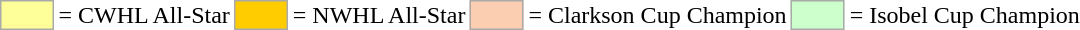<table>
<tr>
<td style="background-color:#FFFF99; border:1px solid #aaaaaa; width:2em;"></td>
<td>= CWHL All-Star</td>
<td style="background-color:#FFCC00; border:1px solid #aaaaaa; width:2em;"></td>
<td>= NWHL All-Star</td>
<td style="background-color:#FBCEB1; border:1px solid #aaaaaa; width:2em;"></td>
<td>= Clarkson Cup Champion</td>
<td style="background-color:#CCFFCC; border:1px solid #aaaaaa; width:2em;"></td>
<td>= Isobel Cup Champion</td>
</tr>
</table>
